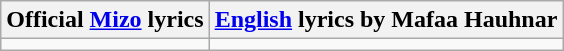<table class="wikitable">
<tr>
<th>Official <a href='#'>Mizo</a> lyrics</th>
<th><a href='#'>English</a> lyrics by Mafaa Hauhnar</th>
</tr>
<tr style="vertical-align:top; white-space:nowrap;">
<td></td>
<td></td>
</tr>
</table>
